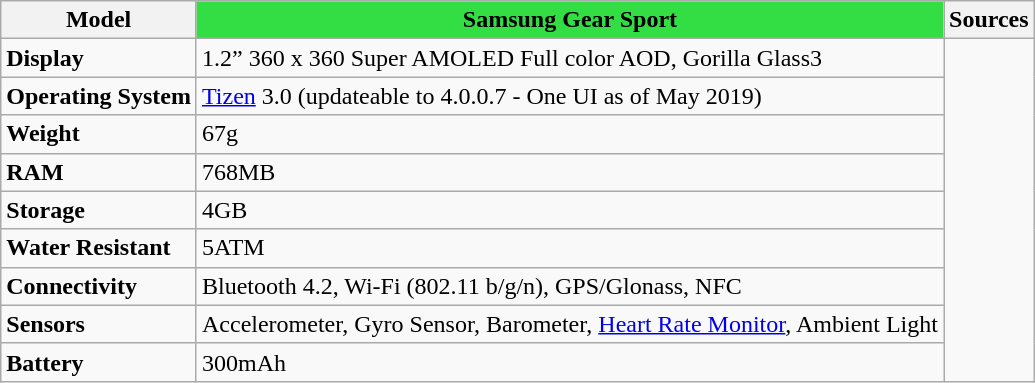<table class="wikitable sortable">
<tr>
<th><strong>Model</strong></th>
<th style="background:#3d4;">Samsung Gear Sport</th>
<th>Sources</th>
</tr>
<tr>
<td><strong>Display</strong></td>
<td>1.2” 360 x 360 Super AMOLED Full color AOD, Gorilla Glass3</td>
<td rowspan="9"></td>
</tr>
<tr>
<td><strong>Operating System</strong></td>
<td><a href='#'>Tizen</a> 3.0 (updateable to 4.0.0.7 - One UI  as of May 2019)</td>
</tr>
<tr>
<td><strong>Weight</strong></td>
<td>67g</td>
</tr>
<tr>
<td><strong>RAM</strong></td>
<td>768MB</td>
</tr>
<tr>
<td><strong>Storage</strong></td>
<td>4GB</td>
</tr>
<tr>
<td><strong>Water Resistant</strong></td>
<td>5ATM</td>
</tr>
<tr>
<td><strong>Connectivity</strong></td>
<td>Bluetooth 4.2, Wi-Fi (802.11 b/g/n), GPS/Glonass, NFC</td>
</tr>
<tr>
<td><strong>Sensors</strong></td>
<td>Accelerometer, Gyro Sensor, Barometer, <a href='#'>Heart Rate Monitor</a>, Ambient Light</td>
</tr>
<tr>
<td><strong>Battery</strong></td>
<td>300mAh</td>
</tr>
</table>
